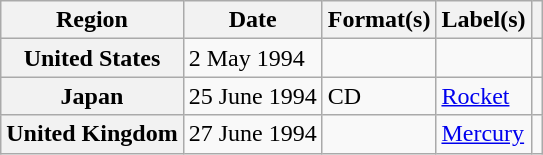<table class="wikitable plainrowheaders">
<tr>
<th scope="col">Region</th>
<th scope="col">Date</th>
<th scope="col">Format(s)</th>
<th scope="col">Label(s)</th>
<th scope="col"></th>
</tr>
<tr>
<th scope="row">United States</th>
<td>2 May 1994</td>
<td></td>
<td></td>
<td></td>
</tr>
<tr>
<th scope="row">Japan</th>
<td>25 June 1994</td>
<td>CD</td>
<td><a href='#'>Rocket</a></td>
<td></td>
</tr>
<tr>
<th scope="row">United Kingdom</th>
<td>27 June 1994</td>
<td></td>
<td><a href='#'>Mercury</a></td>
<td></td>
</tr>
</table>
